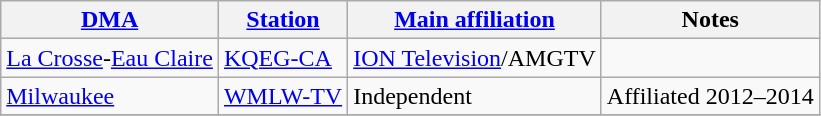<table class="wikitable">
<tr>
<th><a href='#'>DMA</a></th>
<th><a href='#'>Station</a></th>
<th><a href='#'>Main affiliation</a> <br>  </th>
<th>Notes</th>
</tr>
<tr>
<td><a href='#'>La Crosse</a>-<a href='#'>Eau Claire</a></td>
<td><a href='#'>KQEG-CA</a></td>
<td><a href='#'>ION Television</a>/AMGTV</td>
<td></td>
</tr>
<tr>
<td><a href='#'>Milwaukee</a></td>
<td><a href='#'>WMLW-TV</a></td>
<td>Independent</td>
<td>Affiliated 2012–2014 </td>
</tr>
<tr>
</tr>
</table>
